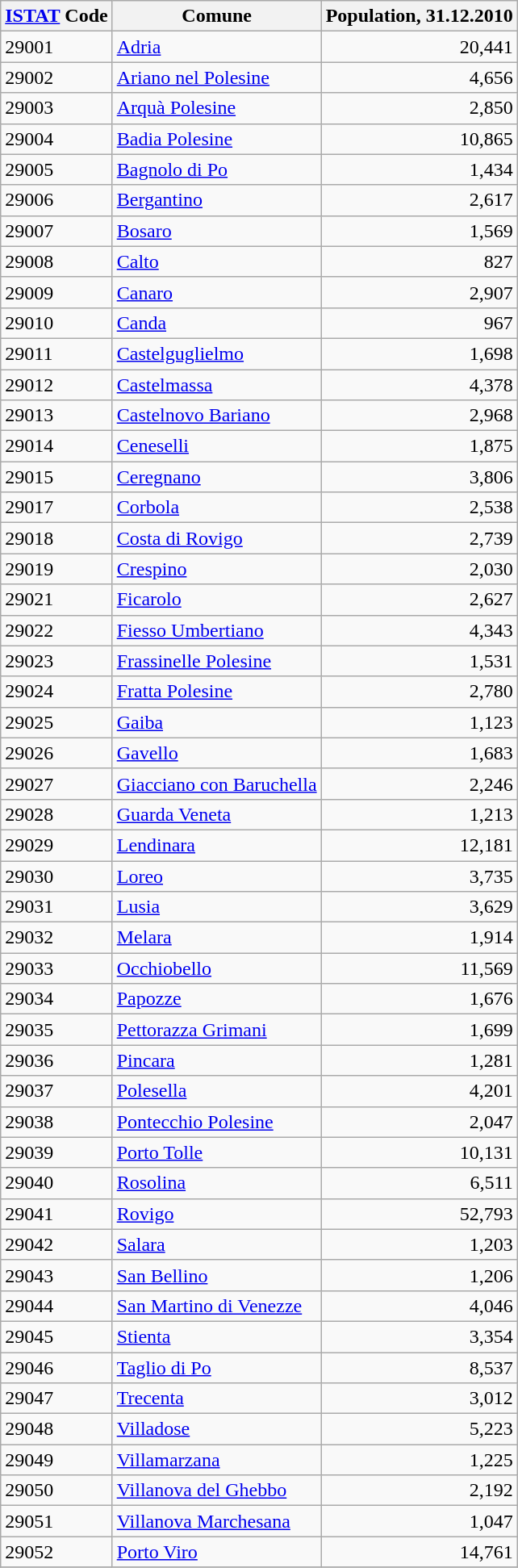<table class="wikitable sortable">
<tr>
<th><a href='#'>ISTAT</a> Code</th>
<th>Comune</th>
<th>Population, 31.12.2010</th>
</tr>
<tr>
<td>29001</td>
<td><a href='#'>Adria</a></td>
<td align="right">20,441</td>
</tr>
<tr>
<td>29002</td>
<td><a href='#'>Ariano nel Polesine</a></td>
<td align="right">4,656</td>
</tr>
<tr>
<td>29003</td>
<td><a href='#'>Arquà Polesine</a></td>
<td align="right">2,850</td>
</tr>
<tr>
<td>29004</td>
<td><a href='#'>Badia Polesine</a></td>
<td align="right">10,865</td>
</tr>
<tr>
<td>29005</td>
<td><a href='#'>Bagnolo di Po</a></td>
<td align="right">1,434</td>
</tr>
<tr>
<td>29006</td>
<td><a href='#'>Bergantino</a></td>
<td align="right">2,617</td>
</tr>
<tr>
<td>29007</td>
<td><a href='#'>Bosaro</a></td>
<td align="right">1,569</td>
</tr>
<tr>
<td>29008</td>
<td><a href='#'>Calto</a></td>
<td align="right">827</td>
</tr>
<tr>
<td>29009</td>
<td><a href='#'>Canaro</a></td>
<td align="right">2,907</td>
</tr>
<tr>
<td>29010</td>
<td><a href='#'>Canda</a></td>
<td align="right">967</td>
</tr>
<tr>
<td>29011</td>
<td><a href='#'>Castelguglielmo</a></td>
<td align="right">1,698</td>
</tr>
<tr>
<td>29012</td>
<td><a href='#'>Castelmassa</a></td>
<td align="right">4,378</td>
</tr>
<tr>
<td>29013</td>
<td><a href='#'>Castelnovo Bariano</a></td>
<td align="right">2,968</td>
</tr>
<tr>
<td>29014</td>
<td><a href='#'>Ceneselli</a></td>
<td align="right">1,875</td>
</tr>
<tr>
<td>29015</td>
<td><a href='#'>Ceregnano</a></td>
<td align="right">3,806</td>
</tr>
<tr>
<td>29017</td>
<td><a href='#'>Corbola</a></td>
<td align="right">2,538</td>
</tr>
<tr>
<td>29018</td>
<td><a href='#'>Costa di Rovigo</a></td>
<td align="right">2,739</td>
</tr>
<tr>
<td>29019</td>
<td><a href='#'>Crespino</a></td>
<td align="right">2,030</td>
</tr>
<tr>
<td>29021</td>
<td><a href='#'>Ficarolo</a></td>
<td align="right">2,627</td>
</tr>
<tr>
<td>29022</td>
<td><a href='#'>Fiesso Umbertiano</a></td>
<td align="right">4,343</td>
</tr>
<tr>
<td>29023</td>
<td><a href='#'>Frassinelle Polesine</a></td>
<td align="right">1,531</td>
</tr>
<tr>
<td>29024</td>
<td><a href='#'>Fratta Polesine</a></td>
<td align="right">2,780</td>
</tr>
<tr>
<td>29025</td>
<td><a href='#'>Gaiba</a></td>
<td align="right">1,123</td>
</tr>
<tr>
<td>29026</td>
<td><a href='#'>Gavello</a></td>
<td align="right">1,683</td>
</tr>
<tr>
<td>29027</td>
<td><a href='#'>Giacciano con Baruchella</a></td>
<td align="right">2,246</td>
</tr>
<tr>
<td>29028</td>
<td><a href='#'>Guarda Veneta</a></td>
<td align="right">1,213</td>
</tr>
<tr>
<td>29029</td>
<td><a href='#'>Lendinara</a></td>
<td align="right">12,181</td>
</tr>
<tr>
<td>29030</td>
<td><a href='#'>Loreo</a></td>
<td align="right">3,735</td>
</tr>
<tr>
<td>29031</td>
<td><a href='#'>Lusia</a></td>
<td align="right">3,629</td>
</tr>
<tr>
<td>29032</td>
<td><a href='#'>Melara</a></td>
<td align="right">1,914</td>
</tr>
<tr>
<td>29033</td>
<td><a href='#'>Occhiobello</a></td>
<td align="right">11,569</td>
</tr>
<tr>
<td>29034</td>
<td><a href='#'>Papozze</a></td>
<td align="right">1,676</td>
</tr>
<tr>
<td>29035</td>
<td><a href='#'>Pettorazza Grimani</a></td>
<td align="right">1,699</td>
</tr>
<tr>
<td>29036</td>
<td><a href='#'>Pincara</a></td>
<td align="right">1,281</td>
</tr>
<tr>
<td>29037</td>
<td><a href='#'>Polesella</a></td>
<td align="right">4,201</td>
</tr>
<tr>
<td>29038</td>
<td><a href='#'>Pontecchio Polesine</a></td>
<td align="right">2,047</td>
</tr>
<tr>
<td>29039</td>
<td><a href='#'>Porto Tolle</a></td>
<td align="right">10,131</td>
</tr>
<tr>
<td>29040</td>
<td><a href='#'>Rosolina</a></td>
<td align="right">6,511</td>
</tr>
<tr>
<td>29041</td>
<td><a href='#'>Rovigo</a></td>
<td align="right">52,793</td>
</tr>
<tr>
<td>29042</td>
<td><a href='#'>Salara</a></td>
<td align="right">1,203</td>
</tr>
<tr>
<td>29043</td>
<td><a href='#'>San Bellino</a></td>
<td align="right">1,206</td>
</tr>
<tr>
<td>29044</td>
<td><a href='#'>San Martino di Venezze</a></td>
<td align="right">4,046</td>
</tr>
<tr>
<td>29045</td>
<td><a href='#'>Stienta</a></td>
<td align="right">3,354</td>
</tr>
<tr>
<td>29046</td>
<td><a href='#'>Taglio di Po</a></td>
<td align="right">8,537</td>
</tr>
<tr>
<td>29047</td>
<td><a href='#'>Trecenta</a></td>
<td align="right">3,012</td>
</tr>
<tr>
<td>29048</td>
<td><a href='#'>Villadose</a></td>
<td align="right">5,223</td>
</tr>
<tr>
<td>29049</td>
<td><a href='#'>Villamarzana</a></td>
<td align="right">1,225</td>
</tr>
<tr>
<td>29050</td>
<td><a href='#'>Villanova del Ghebbo</a></td>
<td align="right">2,192</td>
</tr>
<tr>
<td>29051</td>
<td><a href='#'>Villanova Marchesana</a></td>
<td align="right">1,047</td>
</tr>
<tr>
<td>29052</td>
<td><a href='#'>Porto Viro</a></td>
<td align="right">14,761</td>
</tr>
<tr>
</tr>
</table>
